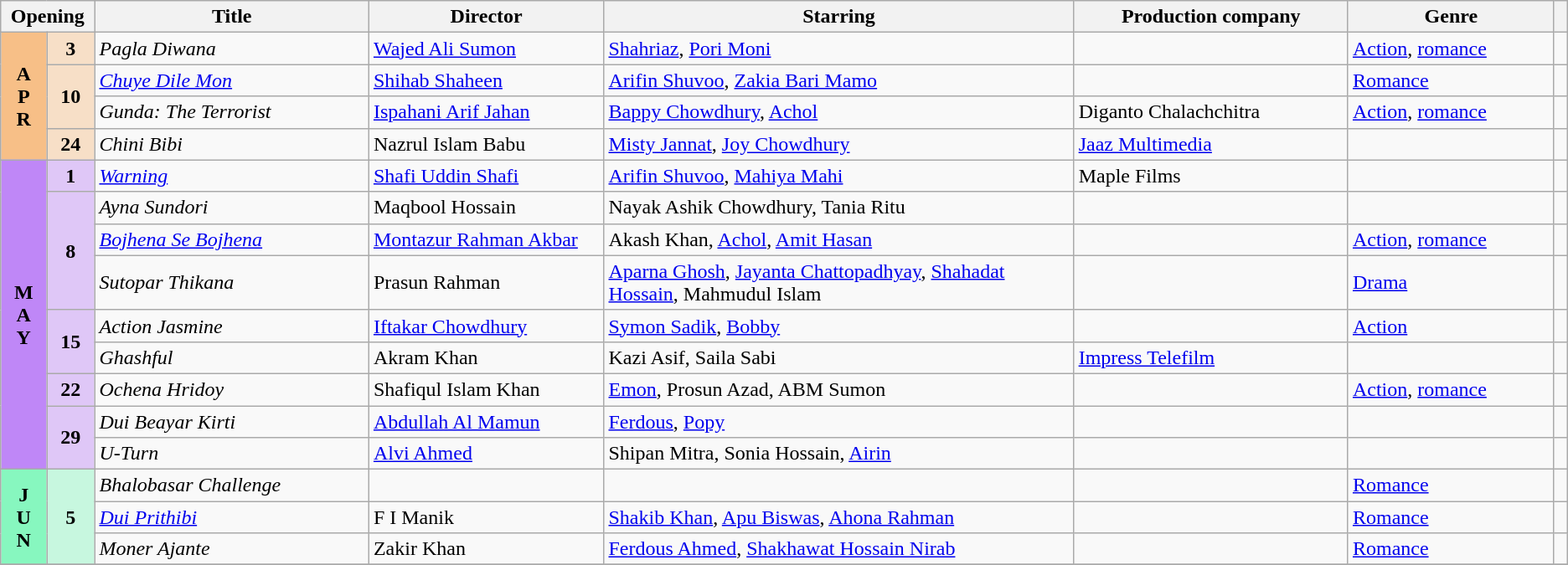<table class="wikitable sortable">
<tr>
<th colspan="2" style="width:6%;">Opening</th>
<th>Title</th>
<th style="width:15%;">Director</th>
<th style="width:30%;">Starring</th>
<th>Production company</th>
<th>Genre</th>
<th></th>
</tr>
<tr>
<th rowspan="4" style="text-align:center; background:#f7bf87">A<br>P<br>R</th>
<td style="text-align:center; background:#f7dfc7"><strong>3</strong></td>
<td><em>Pagla Diwana</em></td>
<td><a href='#'>Wajed Ali Sumon</a></td>
<td><a href='#'>Shahriaz</a>, <a href='#'>Pori Moni</a></td>
<td></td>
<td><a href='#'>Action</a>, <a href='#'>romance</a></td>
<td></td>
</tr>
<tr>
<td rowspan="2" style="text-align:center; background:#f7dfc7"><strong>10</strong></td>
<td><em><a href='#'>Chuye Dile Mon</a></em></td>
<td><a href='#'>Shihab Shaheen</a></td>
<td><a href='#'>Arifin Shuvoo</a>, <a href='#'>Zakia Bari Mamo</a></td>
<td></td>
<td><a href='#'>Romance</a></td>
<td></td>
</tr>
<tr>
<td><em>Gunda: The Terrorist</em></td>
<td><a href='#'>Ispahani Arif Jahan</a></td>
<td><a href='#'>Bappy Chowdhury</a>, <a href='#'>Achol</a></td>
<td>Diganto Chalachchitra</td>
<td><a href='#'>Action</a>, <a href='#'>romance</a></td>
<td></td>
</tr>
<tr>
<td style="text-align:center; background:#f7dfc7"><strong>24</strong></td>
<td><em>Chini Bibi</em></td>
<td>Nazrul Islam Babu</td>
<td><a href='#'>Misty Jannat</a>, <a href='#'>Joy Chowdhury</a></td>
<td><a href='#'>Jaaz Multimedia</a></td>
<td></td>
<td></td>
</tr>
<tr>
<th rowspan="9" style="text-align:center; background:#bf87f7">M<br>A<br>Y</th>
<td style="text-align:center; background:#dfc7f7"><strong>1</strong></td>
<td><em><a href='#'>Warning</a></em></td>
<td><a href='#'>Shafi Uddin Shafi</a></td>
<td><a href='#'>Arifin Shuvoo</a>, <a href='#'>Mahiya Mahi</a></td>
<td>Maple Films</td>
<td></td>
<td></td>
</tr>
<tr>
<td rowspan="3" style="text-align:center; background:#dfc7f7"><strong>8</strong></td>
<td><em>Ayna Sundori</em></td>
<td>Maqbool Hossain</td>
<td>Nayak Ashik Chowdhury, Tania Ritu</td>
<td></td>
<td></td>
<td></td>
</tr>
<tr>
<td><em><a href='#'>Bojhena Se Bojhena</a></em></td>
<td><a href='#'>Montazur Rahman Akbar</a></td>
<td>Akash Khan, <a href='#'>Achol</a>, <a href='#'>Amit Hasan</a></td>
<td></td>
<td><a href='#'>Action</a>, <a href='#'>romance</a></td>
<td></td>
</tr>
<tr>
<td><em>Sutopar Thikana</em></td>
<td>Prasun Rahman</td>
<td><a href='#'>Aparna Ghosh</a>, <a href='#'>Jayanta Chattopadhyay</a>, <a href='#'>Shahadat Hossain</a>, Mahmudul Islam</td>
<td></td>
<td><a href='#'>Drama</a></td>
<td></td>
</tr>
<tr>
<td rowspan="2" style="text-align:center; background:#dfc7f7"><strong>15</strong></td>
<td><em>Action Jasmine</em></td>
<td><a href='#'>Iftakar Chowdhury</a></td>
<td><a href='#'>Symon Sadik</a>, <a href='#'>Bobby</a></td>
<td></td>
<td><a href='#'>Action</a></td>
<td></td>
</tr>
<tr>
<td><em>Ghashful</em></td>
<td>Akram Khan</td>
<td>Kazi Asif, Saila Sabi</td>
<td><a href='#'>Impress Telefilm</a></td>
<td></td>
<td></td>
</tr>
<tr>
<td style="text-align:center; background:#dfc7f7"><strong>22</strong></td>
<td><em>Ochena Hridoy</em></td>
<td>Shafiqul Islam Khan</td>
<td><a href='#'>Emon</a>, Prosun Azad, ABM Sumon</td>
<td></td>
<td><a href='#'>Action</a>, <a href='#'>romance</a></td>
<td></td>
</tr>
<tr>
<td rowspan="2" style="text-align:center; background:#dfc7f7"><strong>29</strong></td>
<td><em>Dui Beayar Kirti</em></td>
<td><a href='#'>Abdullah Al Mamun</a></td>
<td><a href='#'>Ferdous</a>, <a href='#'>Popy</a></td>
<td></td>
<td></td>
<td></td>
</tr>
<tr>
<td><em>U-Turn</em></td>
<td><a href='#'>Alvi Ahmed</a></td>
<td>Shipan Mitra, Sonia Hossain, <a href='#'>Airin</a></td>
<td></td>
<td></td>
<td></td>
</tr>
<tr>
<th rowspan="3" style="text-align:center; background:#87f7bf">J<br>U<br>N</th>
<td rowspan="3" style="text-align:center; background:#c7f7df"><strong>5</strong></td>
<td><em>Bhalobasar Challenge</em></td>
<td></td>
<td></td>
<td></td>
<td><a href='#'>Romance</a></td>
<td></td>
</tr>
<tr>
<td><em><a href='#'>Dui Prithibi</a></em></td>
<td>F I Manik</td>
<td><a href='#'>Shakib Khan</a>, <a href='#'>Apu Biswas</a>, <a href='#'>Ahona Rahman</a></td>
<td></td>
<td><a href='#'>Romance</a></td>
<td></td>
</tr>
<tr>
<td><em>Moner Ajante</em></td>
<td>Zakir Khan</td>
<td><a href='#'>Ferdous Ahmed</a>, <a href='#'>Shakhawat Hossain Nirab</a></td>
<td></td>
<td><a href='#'>Romance</a></td>
<td></td>
</tr>
<tr>
</tr>
</table>
